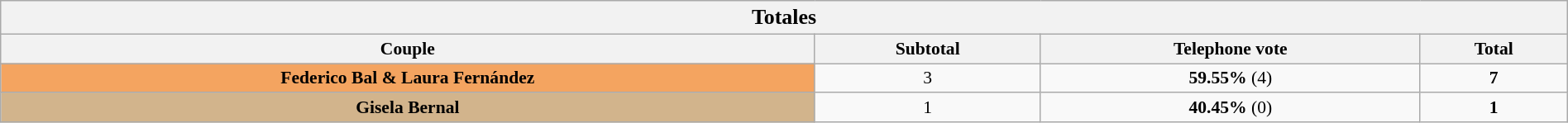<table class="wikitable collapsible collapsed" style="font-size:90%; text-align: center; width: 100%;">
<tr>
<th colspan="11" style="with: 95%;" align=center><big>Totales</big></th>
</tr>
<tr>
<th>Couple</th>
<th>Subtotal</th>
<th>Telephone vote</th>
<th>Total</th>
</tr>
<tr>
<td bgcolor="sandybrown"><strong>Federico Bal & Laura Fernández</strong></td>
<td>3</td>
<td><strong>59.55%</strong> (4)</td>
<td><strong>7</strong></td>
</tr>
<tr>
<td bgcolor="tan"><strong>Gisela Bernal</strong></td>
<td>1</td>
<td><strong>40.45%</strong> (0)</td>
<td><strong>1</strong></td>
</tr>
</table>
